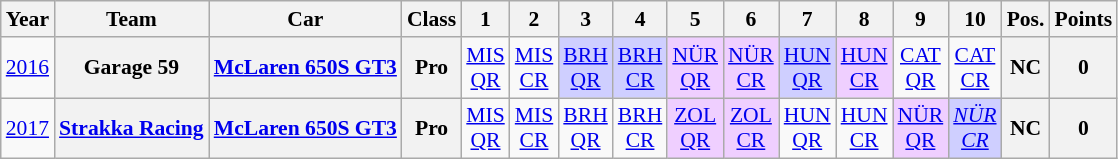<table class="wikitable" border="1" style="text-align:center; font-size:90%;">
<tr>
<th>Year</th>
<th>Team</th>
<th>Car</th>
<th>Class</th>
<th>1</th>
<th>2</th>
<th>3</th>
<th>4</th>
<th>5</th>
<th>6</th>
<th>7</th>
<th>8</th>
<th>9</th>
<th>10</th>
<th>Pos.</th>
<th>Points</th>
</tr>
<tr>
<td><a href='#'>2016</a></td>
<th>Garage 59</th>
<th><a href='#'>McLaren 650S GT3</a></th>
<th>Pro</th>
<td><a href='#'>MIS<br>QR</a></td>
<td><a href='#'>MIS<br>CR</a></td>
<td style="background:#CFCFFF;"><a href='#'>BRH<br>QR</a><br></td>
<td style="background:#CFCFFF;"><a href='#'>BRH<br>CR</a><br></td>
<td style="background:#EFCFFF;"><a href='#'>NÜR<br>QR</a><br></td>
<td style="background:#EFCFFF;"><a href='#'>NÜR<br>CR</a><br></td>
<td style="background:#CFCFFF;"><a href='#'>HUN<br>QR</a><br></td>
<td style="background:#EFCFFF;"><a href='#'>HUN<br>CR</a><br></td>
<td><a href='#'>CAT<br>QR</a></td>
<td><a href='#'>CAT<br>CR</a></td>
<th>NC</th>
<th>0</th>
</tr>
<tr>
<td><a href='#'>2017</a></td>
<th><a href='#'>Strakka Racing</a></th>
<th><a href='#'>McLaren 650S GT3</a></th>
<th>Pro</th>
<td><a href='#'>MIS<br>QR</a></td>
<td><a href='#'>MIS<br>CR</a></td>
<td><a href='#'>BRH<br>QR</a></td>
<td><a href='#'>BRH<br>CR</a></td>
<td style="background:#EFCFFF;"><a href='#'>ZOL<br>QR</a><br></td>
<td style="background:#EFCFFF;"><a href='#'>ZOL<br>CR</a><br></td>
<td><a href='#'>HUN<br>QR</a></td>
<td><a href='#'>HUN<br>CR</a></td>
<td style="background:#EFCFFF;"><a href='#'>NÜR<br>QR</a><br></td>
<td style="background:#CFCFFF;"><em><a href='#'>NÜR<br>CR</a></em><br></td>
<th>NC</th>
<th>0</th>
</tr>
</table>
